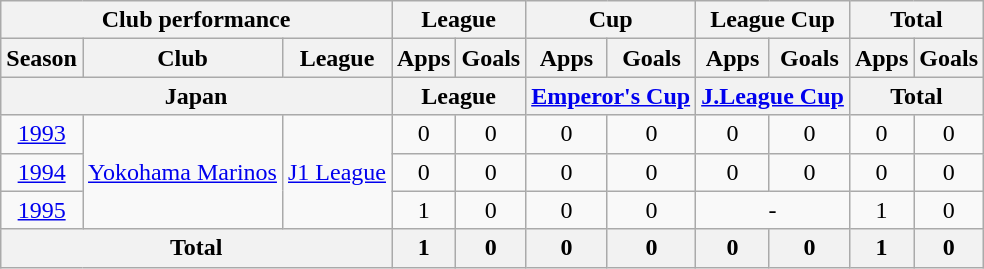<table class="wikitable" style="text-align:center;">
<tr>
<th colspan=3>Club performance</th>
<th colspan=2>League</th>
<th colspan=2>Cup</th>
<th colspan=2>League Cup</th>
<th colspan=2>Total</th>
</tr>
<tr>
<th>Season</th>
<th>Club</th>
<th>League</th>
<th>Apps</th>
<th>Goals</th>
<th>Apps</th>
<th>Goals</th>
<th>Apps</th>
<th>Goals</th>
<th>Apps</th>
<th>Goals</th>
</tr>
<tr>
<th colspan=3>Japan</th>
<th colspan=2>League</th>
<th colspan=2><a href='#'>Emperor's Cup</a></th>
<th colspan=2><a href='#'>J.League Cup</a></th>
<th colspan=2>Total</th>
</tr>
<tr>
<td><a href='#'>1993</a></td>
<td rowspan="3"><a href='#'>Yokohama Marinos</a></td>
<td rowspan="3"><a href='#'>J1 League</a></td>
<td>0</td>
<td>0</td>
<td>0</td>
<td>0</td>
<td>0</td>
<td>0</td>
<td>0</td>
<td>0</td>
</tr>
<tr>
<td><a href='#'>1994</a></td>
<td>0</td>
<td>0</td>
<td>0</td>
<td>0</td>
<td>0</td>
<td>0</td>
<td>0</td>
<td>0</td>
</tr>
<tr>
<td><a href='#'>1995</a></td>
<td>1</td>
<td>0</td>
<td>0</td>
<td>0</td>
<td colspan="2">-</td>
<td>1</td>
<td>0</td>
</tr>
<tr>
<th colspan=3>Total</th>
<th>1</th>
<th>0</th>
<th>0</th>
<th>0</th>
<th>0</th>
<th>0</th>
<th>1</th>
<th>0</th>
</tr>
</table>
